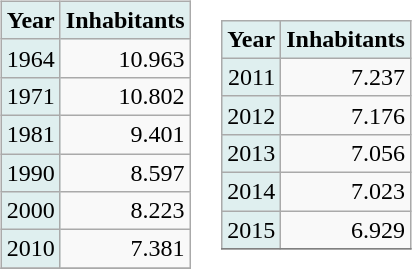<table class="toptextcells" style="text-align:right;">
<tr>
<td><br><table class="wikitable">
<tr>
<th style="background:#DFEFEF;">Year</th>
<th style="background:#DFEFEF;">Inhabitants</th>
</tr>
<tr>
<td style="background:#DFEFEF;">1964</td>
<td>10.963</td>
</tr>
<tr>
<td style="background:#DFEFEF;">1971</td>
<td>10.802</td>
</tr>
<tr>
<td style="background:#DFEFEF;">1981</td>
<td>9.401</td>
</tr>
<tr>
<td style="background:#DFEFEF;">1990</td>
<td>8.597</td>
</tr>
<tr>
<td style="background:#DFEFEF;">2000</td>
<td>8.223</td>
</tr>
<tr>
<td style="background:#DFEFEF;">2010</td>
<td>7.381</td>
</tr>
<tr>
</tr>
</table>
</td>
<td><br><table class="wikitable" style="border:1pt grey solid">
<tr>
<th style="background:#DFEFEF;">Year</th>
<th style="background:#DFEFEF;">Inhabitants</th>
</tr>
<tr>
<td style="background:#DFEFEF;">2011</td>
<td>7.237</td>
</tr>
<tr>
<td style="background:#DFEFEF;">2012</td>
<td>7.176</td>
</tr>
<tr>
<td style="background:#DFEFEF;">2013</td>
<td>7.056</td>
</tr>
<tr>
<td style="background:#DFEFEF;">2014</td>
<td>7.023</td>
</tr>
<tr>
<td style="background:#DFEFEF;">2015</td>
<td>6.929</td>
</tr>
<tr>
</tr>
</table>
</td>
</tr>
</table>
